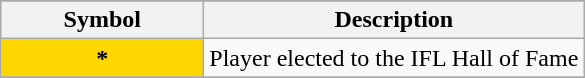<table class="wikitable plainrowheaders">
<tr>
</tr>
<tr>
<th style="width:8em;">Symbol</th>
<th>Description</th>
</tr>
<tr>
<th scope="row" style="text-align:center; background:#FFD700;">*</th>
<td>Player elected to the IFL Hall of Fame</td>
</tr>
<tr>
</tr>
</table>
